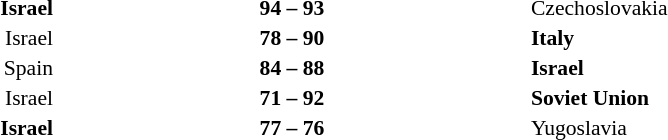<table width=75% cellspacing=1>
<tr>
<th width=25%></th>
<th width=25%></th>
<th width=25%></th>
</tr>
<tr style=font-size:90%>
<td align=right><strong>Israel</strong></td>
<td align=center><strong>94 – 93</strong></td>
<td>Czechoslovakia</td>
</tr>
<tr style=font-size:90%>
<td align=right>Israel</td>
<td align=center><strong>78 – 90</strong></td>
<td><strong>Italy</strong></td>
</tr>
<tr style=font-size:90%>
<td align=right>Spain</td>
<td align=center><strong>84 – 88</strong></td>
<td><strong>Israel</strong></td>
</tr>
<tr style=font-size:90%>
<td align=right>Israel</td>
<td align=center><strong>71 – 92</strong></td>
<td><strong>Soviet Union</strong></td>
</tr>
<tr style=font-size:90%>
<td align=right><strong>Israel</strong></td>
<td align=center><strong>77 – 76</strong></td>
<td>Yugoslavia</td>
</tr>
</table>
